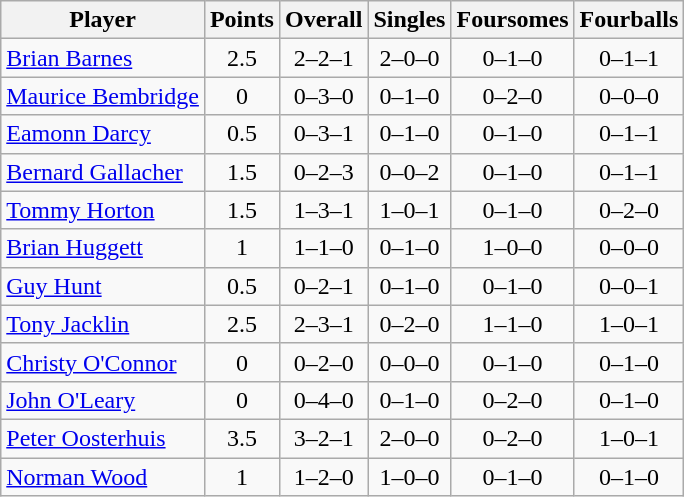<table class="wikitable sortable" style="text-align:center">
<tr>
<th>Player</th>
<th>Points</th>
<th>Overall</th>
<th>Singles</th>
<th>Foursomes</th>
<th>Fourballs</th>
</tr>
<tr>
<td align=left><a href='#'>Brian Barnes</a></td>
<td>2.5</td>
<td>2–2–1</td>
<td>2–0–0</td>
<td>0–1–0</td>
<td>0–1–1</td>
</tr>
<tr>
<td align=left><a href='#'>Maurice Bembridge</a></td>
<td>0</td>
<td>0–3–0</td>
<td>0–1–0</td>
<td>0–2–0</td>
<td>0–0–0</td>
</tr>
<tr>
<td align=left><a href='#'>Eamonn Darcy</a></td>
<td>0.5</td>
<td>0–3–1</td>
<td>0–1–0</td>
<td>0–1–0</td>
<td>0–1–1</td>
</tr>
<tr>
<td align=left><a href='#'>Bernard Gallacher</a></td>
<td>1.5</td>
<td>0–2–3</td>
<td>0–0–2</td>
<td>0–1–0</td>
<td>0–1–1</td>
</tr>
<tr>
<td align=left><a href='#'>Tommy Horton</a></td>
<td>1.5</td>
<td>1–3–1</td>
<td>1–0–1</td>
<td>0–1–0</td>
<td>0–2–0</td>
</tr>
<tr>
<td align=left><a href='#'>Brian Huggett</a></td>
<td>1</td>
<td>1–1–0</td>
<td>0–1–0</td>
<td>1–0–0</td>
<td>0–0–0</td>
</tr>
<tr>
<td align=left><a href='#'>Guy Hunt</a></td>
<td>0.5</td>
<td>0–2–1</td>
<td>0–1–0</td>
<td>0–1–0</td>
<td>0–0–1</td>
</tr>
<tr>
<td align=left><a href='#'>Tony Jacklin</a></td>
<td>2.5</td>
<td>2–3–1</td>
<td>0–2–0</td>
<td>1–1–0</td>
<td>1–0–1</td>
</tr>
<tr>
<td align=left><a href='#'>Christy O'Connor</a></td>
<td>0</td>
<td>0–2–0</td>
<td>0–0–0</td>
<td>0–1–0</td>
<td>0–1–0</td>
</tr>
<tr>
<td align=left><a href='#'>John O'Leary</a></td>
<td>0</td>
<td>0–4–0</td>
<td>0–1–0</td>
<td>0–2–0</td>
<td>0–1–0</td>
</tr>
<tr>
<td align=left><a href='#'>Peter Oosterhuis</a></td>
<td>3.5</td>
<td>3–2–1</td>
<td>2–0–0</td>
<td>0–2–0</td>
<td>1–0–1</td>
</tr>
<tr>
<td align=left><a href='#'>Norman Wood</a></td>
<td>1</td>
<td>1–2–0</td>
<td>1–0–0</td>
<td>0–1–0</td>
<td>0–1–0</td>
</tr>
</table>
